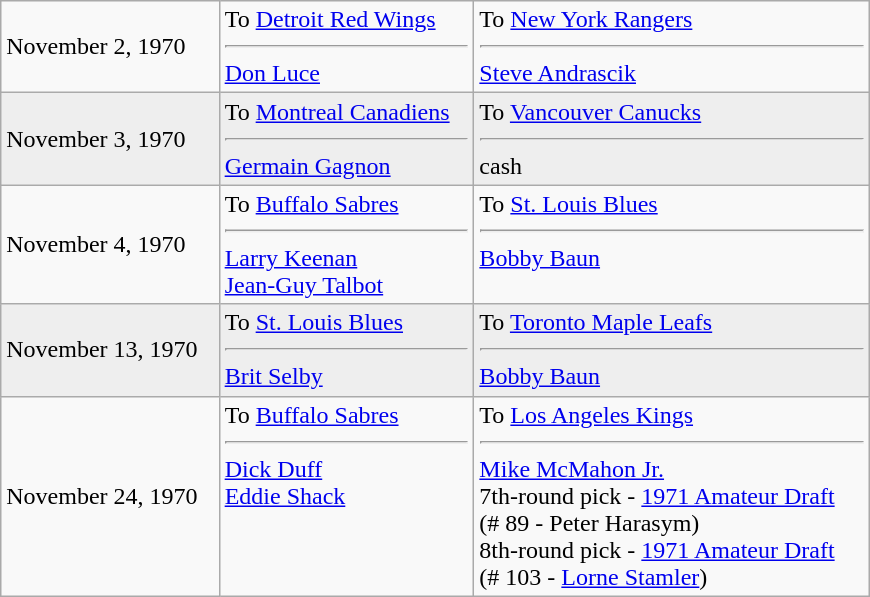<table class="wikitable" style="border:1px solid #999; width:580px;">
<tr>
<td>November 2, 1970</td>
<td valign="top">To <a href='#'>Detroit Red Wings</a><hr><a href='#'>Don Luce</a></td>
<td valign="top">To <a href='#'>New York Rangers</a><hr><a href='#'>Steve Andrascik</a></td>
</tr>
<tr bgcolor="eeeeee">
<td>November 3, 1970</td>
<td valign="top">To <a href='#'>Montreal Canadiens</a><hr><a href='#'>Germain Gagnon</a></td>
<td valign="top">To <a href='#'>Vancouver Canucks</a><hr>cash</td>
</tr>
<tr>
<td>November 4, 1970</td>
<td valign="top">To <a href='#'>Buffalo Sabres</a><hr><a href='#'>Larry Keenan</a><br><a href='#'>Jean-Guy Talbot</a></td>
<td valign="top">To <a href='#'>St. Louis Blues</a><hr><a href='#'>Bobby Baun</a></td>
</tr>
<tr bgcolor="eeeeee">
<td>November 13, 1970</td>
<td valign="top">To <a href='#'>St. Louis Blues</a><hr><a href='#'>Brit Selby</a></td>
<td valign="top">To <a href='#'>Toronto Maple Leafs</a><hr><a href='#'>Bobby Baun</a></td>
</tr>
<tr>
<td>November 24, 1970</td>
<td valign="top">To <a href='#'>Buffalo Sabres</a><hr><a href='#'>Dick Duff</a><br><a href='#'>Eddie Shack</a></td>
<td valign="top">To <a href='#'>Los Angeles Kings</a><hr><a href='#'>Mike McMahon Jr.</a><br>7th-round pick - <a href='#'>1971 Amateur Draft</a><br>(# 89 - Peter Harasym) <br>8th-round pick - <a href='#'>1971 Amateur Draft</a><br>(# 103 - <a href='#'>Lorne Stamler</a>)</td>
</tr>
</table>
